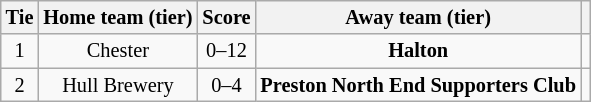<table class="wikitable" style="text-align:center; font-size:85%">
<tr>
<th>Tie</th>
<th>Home team (tier)</th>
<th>Score</th>
<th>Away team (tier)</th>
<th></th>
</tr>
<tr>
<td align="center">1</td>
<td>Chester</td>
<td align="center">0–12</td>
<td><strong>Halton</strong></td>
<td></td>
</tr>
<tr>
<td align="center">2</td>
<td>Hull Brewery</td>
<td align="center">0–4</td>
<td><strong>Preston North End Supporters Club</strong></td>
<td></td>
</tr>
</table>
